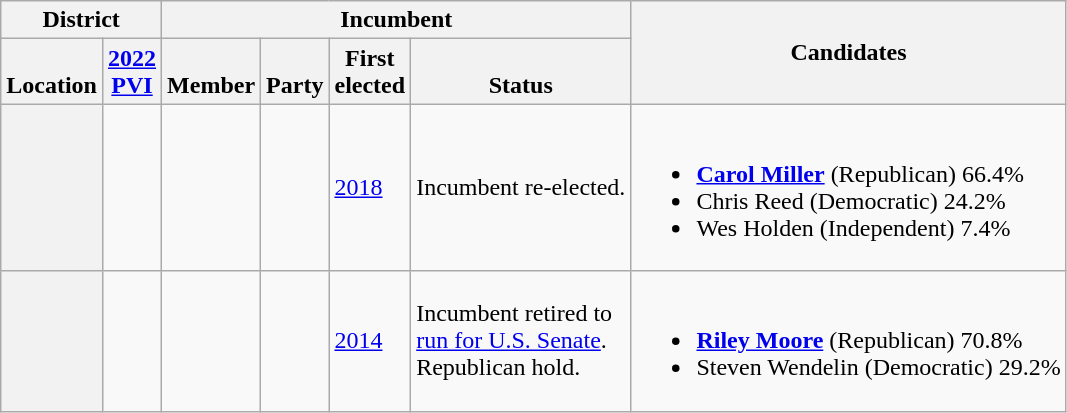<table class="wikitable sortable">
<tr>
<th colspan=2>District</th>
<th colspan=4>Incumbent</th>
<th rowspan=2 class="unsortable">Candidates</th>
</tr>
<tr valign=bottom>
<th>Location</th>
<th><a href='#'>2022<br>PVI</a></th>
<th>Member</th>
<th>Party</th>
<th>First<br>elected</th>
<th>Status</th>
</tr>
<tr>
<th></th>
<td></td>
<td></td>
<td></td>
<td><a href='#'>2018</a></td>
<td>Incumbent re-elected.</td>
<td nowrap><br><ul><li> <strong><a href='#'>Carol Miller</a></strong> (Republican) 66.4%</li><li>Chris Reed (Democratic) 24.2%</li><li>Wes Holden (Independent) 7.4%</li></ul></td>
</tr>
<tr>
<th></th>
<td></td>
<td></td>
<td></td>
<td><a href='#'>2014</a></td>
<td>Incumbent retired to<br><a href='#'>run for U.S. Senate</a>.<br>Republican hold.</td>
<td nowrap><br><ul><li> <strong><a href='#'>Riley Moore</a></strong> (Republican) 70.8%</li><li>Steven Wendelin (Democratic) 29.2%</li></ul></td>
</tr>
</table>
